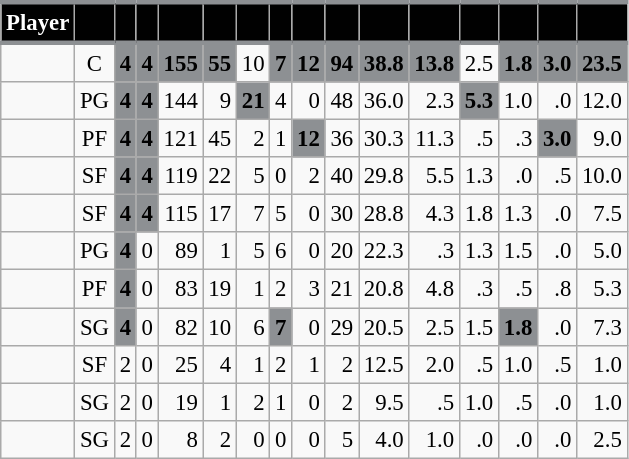<table class="wikitable sortable" style="font-size: 95%; text-align:right;">
<tr>
<th style="background:#010101; color:#FFFFFF; border-top:#8D9093 3px solid; border-bottom:#8D9093 3px solid;">Player</th>
<th style="background:#010101; color:#FFFFFF; border-top:#8D9093 3px solid; border-bottom:#8D9093 3px solid;"></th>
<th style="background:#010101; color:#FFFFFF; border-top:#8D9093 3px solid; border-bottom:#8D9093 3px solid;"></th>
<th style="background:#010101; color:#FFFFFF; border-top:#8D9093 3px solid; border-bottom:#8D9093 3px solid;"></th>
<th style="background:#010101; color:#FFFFFF; border-top:#8D9093 3px solid; border-bottom:#8D9093 3px solid;"></th>
<th style="background:#010101; color:#FFFFFF; border-top:#8D9093 3px solid; border-bottom:#8D9093 3px solid;"></th>
<th style="background:#010101; color:#FFFFFF; border-top:#8D9093 3px solid; border-bottom:#8D9093 3px solid;"></th>
<th style="background:#010101; color:#FFFFFF; border-top:#8D9093 3px solid; border-bottom:#8D9093 3px solid;"></th>
<th style="background:#010101; color:#FFFFFF; border-top:#8D9093 3px solid; border-bottom:#8D9093 3px solid;"></th>
<th style="background:#010101; color:#FFFFFF; border-top:#8D9093 3px solid; border-bottom:#8D9093 3px solid;"></th>
<th style="background:#010101; color:#FFFFFF; border-top:#8D9093 3px solid; border-bottom:#8D9093 3px solid;"></th>
<th style="background:#010101; color:#FFFFFF; border-top:#8D9093 3px solid; border-bottom:#8D9093 3px solid;"></th>
<th style="background:#010101; color:#FFFFFF; border-top:#8D9093 3px solid; border-bottom:#8D9093 3px solid;"></th>
<th style="background:#010101; color:#FFFFFF; border-top:#8D9093 3px solid; border-bottom:#8D9093 3px solid;"></th>
<th style="background:#010101; color:#FFFFFF; border-top:#8D9093 3px solid; border-bottom:#8D9093 3px solid;"></th>
<th style="background:#010101; color:#FFFFFF; border-top:#8D9093 3px solid; border-bottom:#8D9093 3px solid;"></th>
</tr>
<tr>
<td style="text-align:left;"></td>
<td style="text-align:center;">C</td>
<td style="background:#8D9093; color:#010101;"><strong>4</strong></td>
<td style="background:#8D9093; color:#010101;"><strong>4</strong></td>
<td style="background:#8D9093; color:#010101;"><strong>155</strong></td>
<td style="background:#8D9093; color:#010101;"><strong>55</strong></td>
<td>10</td>
<td style="background:#8D9093; color:#010101;"><strong>7</strong></td>
<td style="background:#8D9093; color:#010101;"><strong>12</strong></td>
<td style="background:#8D9093; color:#010101;"><strong>94</strong></td>
<td style="background:#8D9093; color:#010101;"><strong>38.8</strong></td>
<td style="background:#8D9093; color:#010101;"><strong>13.8</strong></td>
<td>2.5</td>
<td style="background:#8D9093; color:#010101;"><strong>1.8</strong></td>
<td style="background:#8D9093; color:#010101;"><strong>3.0</strong></td>
<td style="background:#8D9093; color:#010101;"><strong>23.5</strong></td>
</tr>
<tr>
<td style="text-align:left;"></td>
<td style="text-align:center;">PG</td>
<td style="background:#8D9093; color:#010101;"><strong>4</strong></td>
<td style="background:#8D9093; color:#010101;"><strong>4</strong></td>
<td>144</td>
<td>9</td>
<td style="background:#8D9093; color:#010101;"><strong>21</strong></td>
<td>4</td>
<td>0</td>
<td>48</td>
<td>36.0</td>
<td>2.3</td>
<td style="background:#8D9093; color:#010101;"><strong>5.3</strong></td>
<td>1.0</td>
<td>.0</td>
<td>12.0</td>
</tr>
<tr>
<td style="text-align:left;"></td>
<td style="text-align:center;">PF</td>
<td style="background:#8D9093; color:#010101;"><strong>4</strong></td>
<td style="background:#8D9093; color:#010101;"><strong>4</strong></td>
<td>121</td>
<td>45</td>
<td>2</td>
<td>1</td>
<td style="background:#8D9093; color:#010101;"><strong>12</strong></td>
<td>36</td>
<td>30.3</td>
<td>11.3</td>
<td>.5</td>
<td>.3</td>
<td style="background:#8D9093; color:#010101;"><strong>3.0</strong></td>
<td>9.0</td>
</tr>
<tr>
<td style="text-align:left;"></td>
<td style="text-align:center;">SF</td>
<td style="background:#8D9093; color:#010101;"><strong>4</strong></td>
<td style="background:#8D9093; color:#010101;"><strong>4</strong></td>
<td>119</td>
<td>22</td>
<td>5</td>
<td>0</td>
<td>2</td>
<td>40</td>
<td>29.8</td>
<td>5.5</td>
<td>1.3</td>
<td>.0</td>
<td>.5</td>
<td>10.0</td>
</tr>
<tr>
<td style="text-align:left;"></td>
<td style="text-align:center;">SF</td>
<td style="background:#8D9093; color:#010101;"><strong>4</strong></td>
<td style="background:#8D9093; color:#010101;"><strong>4</strong></td>
<td>115</td>
<td>17</td>
<td>7</td>
<td>5</td>
<td>0</td>
<td>30</td>
<td>28.8</td>
<td>4.3</td>
<td>1.8</td>
<td>1.3</td>
<td>.0</td>
<td>7.5</td>
</tr>
<tr>
<td style="text-align:left;"></td>
<td style="text-align:center;">PG</td>
<td style="background:#8D9093; color:#010101;"><strong>4</strong></td>
<td>0</td>
<td>89</td>
<td>1</td>
<td>5</td>
<td>6</td>
<td>0</td>
<td>20</td>
<td>22.3</td>
<td>.3</td>
<td>1.3</td>
<td>1.5</td>
<td>.0</td>
<td>5.0</td>
</tr>
<tr>
<td style="text-align:left;"></td>
<td style="text-align:center;">PF</td>
<td style="background:#8D9093; color:#010101;"><strong>4</strong></td>
<td>0</td>
<td>83</td>
<td>19</td>
<td>1</td>
<td>2</td>
<td>3</td>
<td>21</td>
<td>20.8</td>
<td>4.8</td>
<td>.3</td>
<td>.5</td>
<td>.8</td>
<td>5.3</td>
</tr>
<tr>
<td style="text-align:left;"></td>
<td style="text-align:center;">SG</td>
<td style="background:#8D9093; color:#010101;"><strong>4</strong></td>
<td>0</td>
<td>82</td>
<td>10</td>
<td>6</td>
<td style="background:#8D9093; color:#010101;"><strong>7</strong></td>
<td>0</td>
<td>29</td>
<td>20.5</td>
<td>2.5</td>
<td>1.5</td>
<td style="background:#8D9093; color:#010101;"><strong>1.8</strong></td>
<td>.0</td>
<td>7.3</td>
</tr>
<tr>
<td style="text-align:left;"></td>
<td style="text-align:center;">SF</td>
<td>2</td>
<td>0</td>
<td>25</td>
<td>4</td>
<td>1</td>
<td>2</td>
<td>1</td>
<td>2</td>
<td>12.5</td>
<td>2.0</td>
<td>.5</td>
<td>1.0</td>
<td>.5</td>
<td>1.0</td>
</tr>
<tr>
<td style="text-align:left;"></td>
<td style="text-align:center;">SG</td>
<td>2</td>
<td>0</td>
<td>19</td>
<td>1</td>
<td>2</td>
<td>1</td>
<td>0</td>
<td>2</td>
<td>9.5</td>
<td>.5</td>
<td>1.0</td>
<td>.5</td>
<td>.0</td>
<td>1.0</td>
</tr>
<tr>
<td style="text-align:left;"></td>
<td style="text-align:center;">SG</td>
<td>2</td>
<td>0</td>
<td>8</td>
<td>2</td>
<td>0</td>
<td>0</td>
<td>0</td>
<td>5</td>
<td>4.0</td>
<td>1.0</td>
<td>.0</td>
<td>.0</td>
<td>.0</td>
<td>2.5</td>
</tr>
</table>
